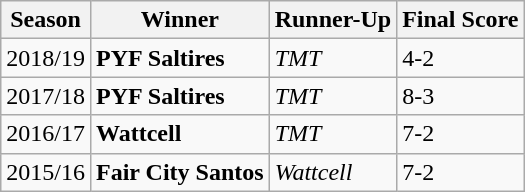<table class="wikitable">
<tr>
<th>Season</th>
<th>Winner</th>
<th>Runner-Up</th>
<th>Final Score</th>
</tr>
<tr>
<td>2018/19</td>
<td><strong>PYF Saltires</strong></td>
<td><em>TMT</em></td>
<td>4-2</td>
</tr>
<tr>
<td>2017/18</td>
<td><strong>PYF Saltires</strong></td>
<td><em>TMT</em></td>
<td>8-3</td>
</tr>
<tr>
<td>2016/17</td>
<td><strong>Wattcell</strong></td>
<td><em>TMT</em></td>
<td>7-2</td>
</tr>
<tr>
<td>2015/16</td>
<td><strong>Fair City Santos</strong></td>
<td><em>Wattcell</em></td>
<td>7-2</td>
</tr>
</table>
